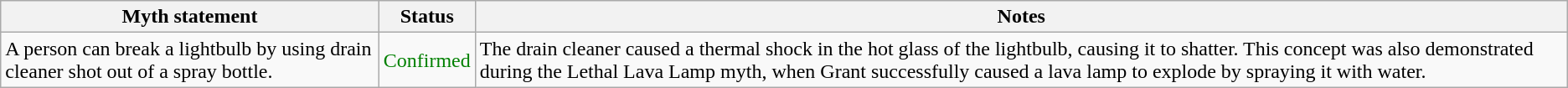<table class="wikitable plainrowheaders">
<tr>
<th>Myth statement</th>
<th>Status</th>
<th>Notes</th>
</tr>
<tr>
<td>A person can break a lightbulb by using drain cleaner shot out of a spray bottle.</td>
<td style="color:Green">Confirmed</td>
<td>The drain cleaner caused a thermal shock in the hot glass of the lightbulb, causing it to shatter. This concept was also demonstrated during the Lethal Lava Lamp myth, when Grant successfully caused a lava lamp to explode by spraying it with water.</td>
</tr>
</table>
